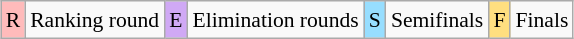<table class="wikitable" style="margin:0.5em auto; font-size:90%; line-height:1.25em;">
<tr>
<td bgcolor="#FFBBBB" align=center>R</td>
<td>Ranking round</td>
<td bgcolor="#D0A9F5" align=center>E</td>
<td>Elimination rounds</td>
<td bgcolor="#97DEFF" align=center>S</td>
<td>Semifinals</td>
<td bgcolor="#FFDF80" align=center>F</td>
<td>Finals</td>
</tr>
</table>
